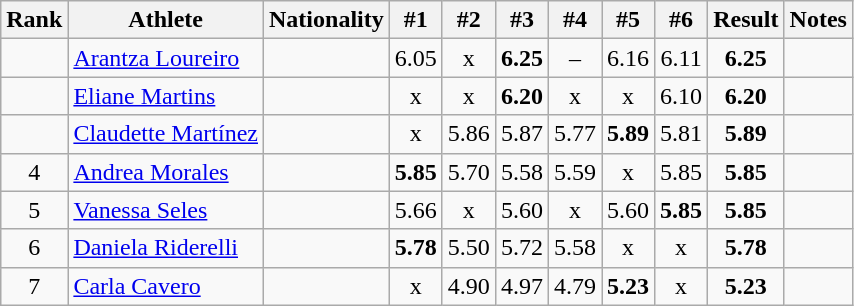<table class="wikitable sortable" style="text-align:center">
<tr>
<th>Rank</th>
<th>Athlete</th>
<th>Nationality</th>
<th>#1</th>
<th>#2</th>
<th>#3</th>
<th>#4</th>
<th>#5</th>
<th>#6</th>
<th>Result</th>
<th>Notes</th>
</tr>
<tr>
<td></td>
<td align="left"><a href='#'>Arantza Loureiro</a></td>
<td align=left></td>
<td>6.05</td>
<td>x</td>
<td><strong>6.25</strong></td>
<td>–</td>
<td>6.16</td>
<td>6.11</td>
<td><strong>6.25</strong></td>
<td></td>
</tr>
<tr>
<td></td>
<td align="left"><a href='#'>Eliane Martins</a></td>
<td align=left></td>
<td>x</td>
<td>x</td>
<td><strong>6.20</strong></td>
<td>x</td>
<td>x</td>
<td>6.10</td>
<td><strong>6.20</strong></td>
<td></td>
</tr>
<tr>
<td></td>
<td align="left"><a href='#'>Claudette Martínez</a></td>
<td align=left></td>
<td>x</td>
<td>5.86</td>
<td>5.87</td>
<td>5.77</td>
<td><strong>5.89</strong></td>
<td>5.81</td>
<td><strong>5.89</strong></td>
<td></td>
</tr>
<tr>
<td>4</td>
<td align="left"><a href='#'>Andrea Morales</a></td>
<td align=left></td>
<td><strong>5.85</strong></td>
<td>5.70</td>
<td>5.58</td>
<td>5.59</td>
<td>x</td>
<td>5.85</td>
<td><strong>5.85</strong></td>
<td></td>
</tr>
<tr>
<td>5</td>
<td align="left"><a href='#'>Vanessa Seles</a></td>
<td align=left></td>
<td>5.66</td>
<td>x</td>
<td>5.60</td>
<td>x</td>
<td>5.60</td>
<td><strong>5.85</strong></td>
<td><strong>5.85</strong></td>
<td></td>
</tr>
<tr>
<td>6</td>
<td align="left"><a href='#'>Daniela Riderelli</a></td>
<td align=left></td>
<td><strong>5.78</strong></td>
<td>5.50</td>
<td>5.72</td>
<td>5.58</td>
<td>x</td>
<td>x</td>
<td><strong>5.78</strong></td>
<td></td>
</tr>
<tr>
<td>7</td>
<td align="left"><a href='#'>Carla Cavero</a></td>
<td align=left></td>
<td>x</td>
<td>4.90</td>
<td>4.97</td>
<td>4.79</td>
<td><strong>5.23</strong></td>
<td>x</td>
<td><strong>5.23</strong></td>
<td></td>
</tr>
</table>
